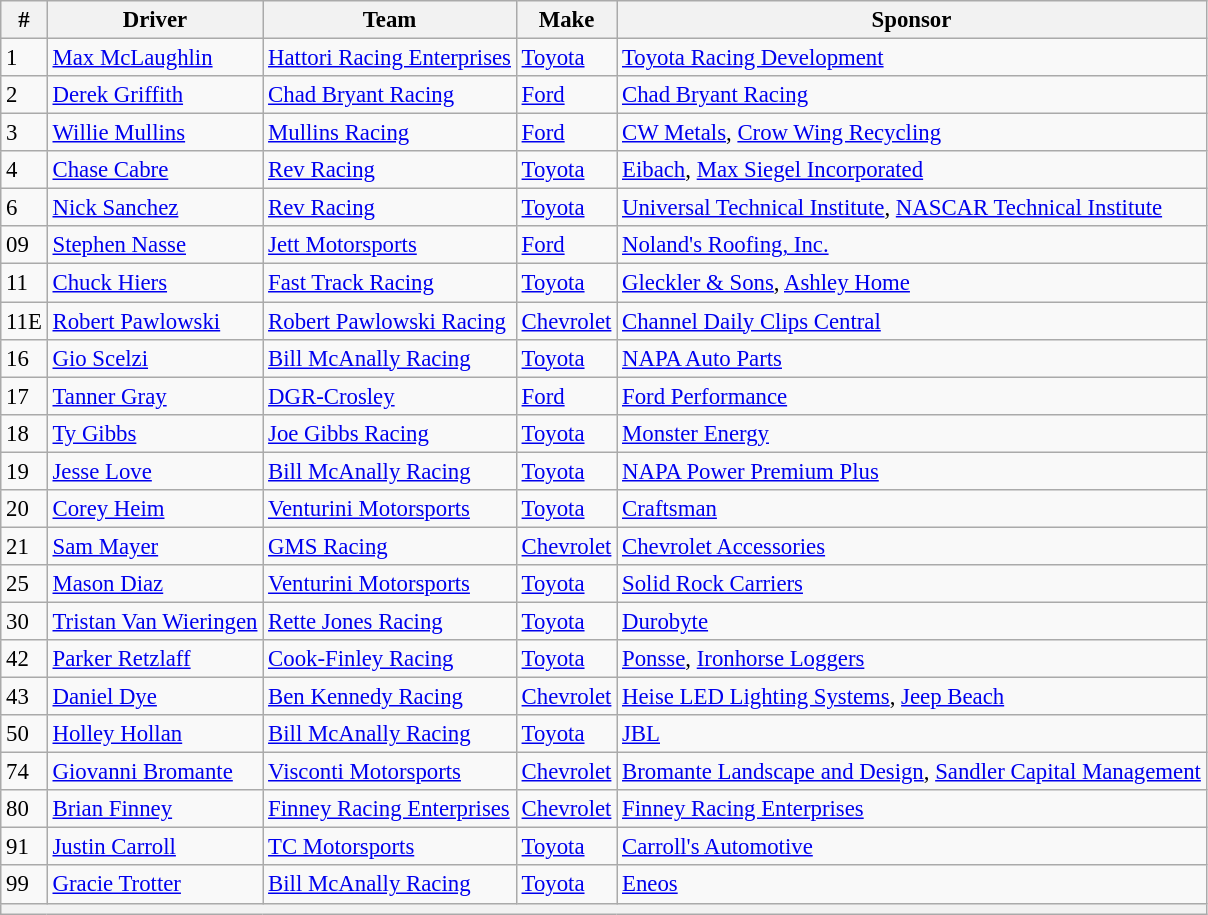<table class="wikitable" style="font-size:95%">
<tr>
<th>#</th>
<th>Driver</th>
<th>Team</th>
<th>Make</th>
<th>Sponsor</th>
</tr>
<tr>
<td>1</td>
<td><a href='#'>Max McLaughlin</a></td>
<td><a href='#'>Hattori Racing Enterprises</a></td>
<td><a href='#'>Toyota</a></td>
<td><a href='#'>Toyota Racing Development</a></td>
</tr>
<tr>
<td>2</td>
<td><a href='#'>Derek Griffith</a></td>
<td><a href='#'>Chad Bryant Racing</a></td>
<td><a href='#'>Ford</a></td>
<td><a href='#'>Chad Bryant Racing</a></td>
</tr>
<tr>
<td>3</td>
<td><a href='#'>Willie Mullins</a></td>
<td><a href='#'>Mullins Racing</a></td>
<td><a href='#'>Ford</a></td>
<td><a href='#'>CW Metals</a>, <a href='#'>Crow Wing Recycling</a></td>
</tr>
<tr>
<td>4</td>
<td><a href='#'>Chase Cabre</a></td>
<td><a href='#'>Rev Racing</a></td>
<td><a href='#'>Toyota</a></td>
<td><a href='#'>Eibach</a>, <a href='#'>Max Siegel Incorporated</a></td>
</tr>
<tr>
<td>6</td>
<td><a href='#'>Nick Sanchez</a></td>
<td><a href='#'>Rev Racing</a></td>
<td><a href='#'>Toyota</a></td>
<td><a href='#'>Universal Technical Institute</a>, <a href='#'>NASCAR Technical Institute</a></td>
</tr>
<tr>
<td>09</td>
<td><a href='#'>Stephen Nasse</a></td>
<td><a href='#'>Jett Motorsports</a></td>
<td><a href='#'>Ford</a></td>
<td><a href='#'>Noland's Roofing, Inc.</a></td>
</tr>
<tr>
<td>11</td>
<td><a href='#'>Chuck Hiers</a></td>
<td><a href='#'>Fast Track Racing</a></td>
<td><a href='#'>Toyota</a></td>
<td><a href='#'>Gleckler & Sons</a>, <a href='#'>Ashley Home</a></td>
</tr>
<tr>
<td>11E</td>
<td><a href='#'>Robert Pawlowski</a></td>
<td><a href='#'>Robert Pawlowski Racing</a></td>
<td><a href='#'>Chevrolet</a></td>
<td><a href='#'>Channel Daily Clips Central</a></td>
</tr>
<tr>
<td>16</td>
<td><a href='#'>Gio Scelzi</a></td>
<td><a href='#'>Bill McAnally Racing</a></td>
<td><a href='#'>Toyota</a></td>
<td><a href='#'>NAPA Auto Parts</a></td>
</tr>
<tr>
<td>17</td>
<td><a href='#'>Tanner Gray</a></td>
<td><a href='#'>DGR-Crosley</a></td>
<td><a href='#'>Ford</a></td>
<td><a href='#'>Ford Performance</a></td>
</tr>
<tr>
<td>18</td>
<td><a href='#'>Ty Gibbs</a></td>
<td><a href='#'>Joe Gibbs Racing</a></td>
<td><a href='#'>Toyota</a></td>
<td><a href='#'>Monster Energy</a></td>
</tr>
<tr>
<td>19</td>
<td><a href='#'>Jesse Love</a></td>
<td><a href='#'>Bill McAnally Racing</a></td>
<td><a href='#'>Toyota</a></td>
<td><a href='#'>NAPA Power Premium Plus</a></td>
</tr>
<tr>
<td>20</td>
<td><a href='#'>Corey Heim</a></td>
<td><a href='#'>Venturini Motorsports</a></td>
<td><a href='#'>Toyota</a></td>
<td><a href='#'>Craftsman</a></td>
</tr>
<tr>
<td>21</td>
<td><a href='#'>Sam Mayer</a></td>
<td><a href='#'>GMS Racing</a></td>
<td><a href='#'>Chevrolet</a></td>
<td><a href='#'>Chevrolet Accessories</a></td>
</tr>
<tr>
<td>25</td>
<td><a href='#'>Mason Diaz</a></td>
<td><a href='#'>Venturini Motorsports</a></td>
<td><a href='#'>Toyota</a></td>
<td><a href='#'>Solid Rock Carriers</a></td>
</tr>
<tr>
<td>30</td>
<td><a href='#'>Tristan Van Wieringen</a></td>
<td><a href='#'>Rette Jones Racing</a></td>
<td><a href='#'>Toyota</a></td>
<td><a href='#'>Durobyte</a></td>
</tr>
<tr>
<td>42</td>
<td><a href='#'>Parker Retzlaff</a></td>
<td><a href='#'>Cook-Finley Racing</a></td>
<td><a href='#'>Toyota</a></td>
<td><a href='#'>Ponsse</a>, <a href='#'>Ironhorse Loggers</a></td>
</tr>
<tr>
<td>43</td>
<td><a href='#'>Daniel Dye</a></td>
<td><a href='#'>Ben Kennedy Racing</a></td>
<td><a href='#'>Chevrolet</a></td>
<td><a href='#'>Heise LED Lighting Systems</a>, <a href='#'>Jeep Beach</a></td>
</tr>
<tr>
<td>50</td>
<td><a href='#'>Holley Hollan</a></td>
<td><a href='#'>Bill McAnally Racing</a></td>
<td><a href='#'>Toyota</a></td>
<td><a href='#'>JBL</a></td>
</tr>
<tr>
<td>74</td>
<td><a href='#'>Giovanni Bromante</a></td>
<td><a href='#'>Visconti Motorsports</a></td>
<td><a href='#'>Chevrolet</a></td>
<td><a href='#'>Bromante Landscape and Design</a>, <a href='#'>Sandler Capital Management</a></td>
</tr>
<tr>
<td>80</td>
<td><a href='#'>Brian Finney</a></td>
<td><a href='#'>Finney Racing Enterprises</a></td>
<td><a href='#'>Chevrolet</a></td>
<td><a href='#'>Finney Racing Enterprises</a></td>
</tr>
<tr>
<td>91</td>
<td><a href='#'>Justin Carroll</a></td>
<td><a href='#'>TC Motorsports</a></td>
<td><a href='#'>Toyota</a></td>
<td><a href='#'>Carroll's Automotive</a></td>
</tr>
<tr>
<td>99</td>
<td><a href='#'>Gracie Trotter</a></td>
<td><a href='#'>Bill McAnally Racing</a></td>
<td><a href='#'>Toyota</a></td>
<td><a href='#'>Eneos</a></td>
</tr>
<tr>
<th colspan="5"></th>
</tr>
</table>
